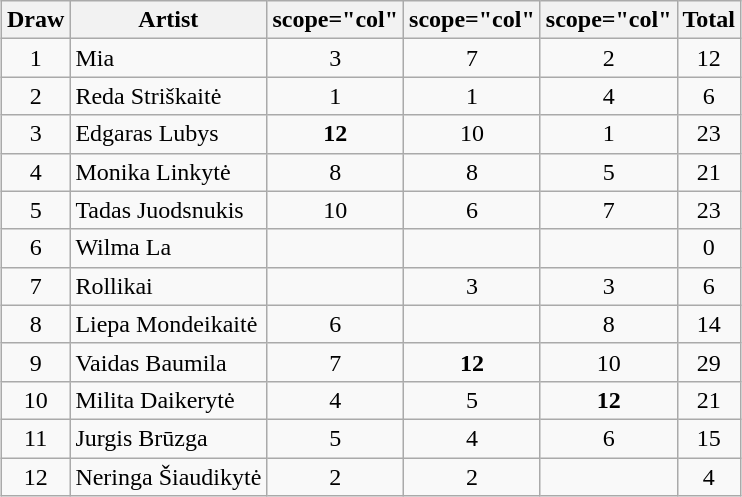<table class="wikitable collapsible" style="margin: 1em auto 1em auto; text-align:center;">
<tr>
<th>Draw</th>
<th>Artist</th>
<th>scope="col" </th>
<th>scope="col" </th>
<th>scope="col" </th>
<th>Total</th>
</tr>
<tr>
<td>1</td>
<td align="left">Mia</td>
<td>3</td>
<td>7</td>
<td>2</td>
<td>12</td>
</tr>
<tr>
<td>2</td>
<td align="left">Reda Striškaitė</td>
<td>1</td>
<td>1</td>
<td>4</td>
<td>6</td>
</tr>
<tr>
<td>3</td>
<td align="left">Edgaras Lubys</td>
<td><strong>12</strong></td>
<td>10</td>
<td>1</td>
<td>23</td>
</tr>
<tr>
<td>4</td>
<td align="left">Monika Linkytė</td>
<td>8</td>
<td>8</td>
<td>5</td>
<td>21</td>
</tr>
<tr>
<td>5</td>
<td align="left">Tadas Juodsnukis</td>
<td>10</td>
<td>6</td>
<td>7</td>
<td>23</td>
</tr>
<tr>
<td>6</td>
<td align="left">Wilma La</td>
<td></td>
<td></td>
<td></td>
<td>0</td>
</tr>
<tr>
<td>7</td>
<td align="left">Rollikai</td>
<td></td>
<td>3</td>
<td>3</td>
<td>6</td>
</tr>
<tr>
<td>8</td>
<td align="left">Liepa Mondeikaitė</td>
<td>6</td>
<td></td>
<td>8</td>
<td>14</td>
</tr>
<tr>
<td>9</td>
<td align="left">Vaidas Baumila</td>
<td>7</td>
<td><strong>12</strong></td>
<td>10</td>
<td>29</td>
</tr>
<tr>
<td>10</td>
<td align="left">Milita Daikerytė</td>
<td>4</td>
<td>5</td>
<td><strong>12</strong></td>
<td>21</td>
</tr>
<tr>
<td>11</td>
<td align="left">Jurgis Brūzga</td>
<td>5</td>
<td>4</td>
<td>6</td>
<td>15</td>
</tr>
<tr>
<td>12</td>
<td align="left">Neringa Šiaudikytė</td>
<td>2</td>
<td>2</td>
<td></td>
<td>4</td>
</tr>
</table>
